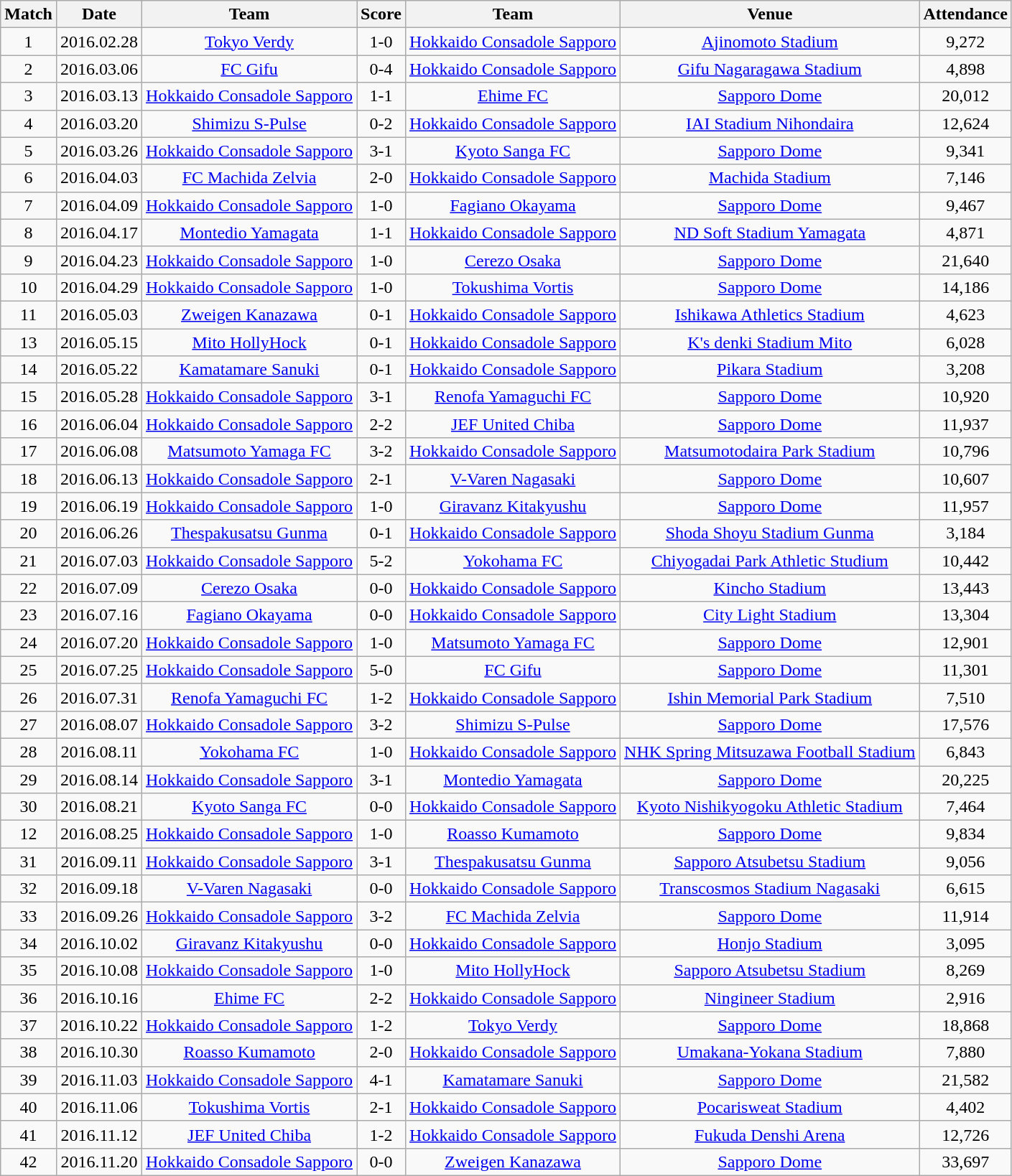<table class="wikitable" style="text-align:center;">
<tr>
<th>Match</th>
<th>Date</th>
<th>Team</th>
<th>Score</th>
<th>Team</th>
<th>Venue</th>
<th>Attendance</th>
</tr>
<tr>
<td>1</td>
<td>2016.02.28</td>
<td><a href='#'>Tokyo Verdy</a></td>
<td>1-0</td>
<td><a href='#'>Hokkaido Consadole Sapporo</a></td>
<td><a href='#'>Ajinomoto Stadium</a></td>
<td>9,272</td>
</tr>
<tr>
<td>2</td>
<td>2016.03.06</td>
<td><a href='#'>FC Gifu</a></td>
<td>0-4</td>
<td><a href='#'>Hokkaido Consadole Sapporo</a></td>
<td><a href='#'>Gifu Nagaragawa Stadium</a></td>
<td>4,898</td>
</tr>
<tr>
<td>3</td>
<td>2016.03.13</td>
<td><a href='#'>Hokkaido Consadole Sapporo</a></td>
<td>1-1</td>
<td><a href='#'>Ehime FC</a></td>
<td><a href='#'>Sapporo Dome</a></td>
<td>20,012</td>
</tr>
<tr>
<td>4</td>
<td>2016.03.20</td>
<td><a href='#'>Shimizu S-Pulse</a></td>
<td>0-2</td>
<td><a href='#'>Hokkaido Consadole Sapporo</a></td>
<td><a href='#'>IAI Stadium Nihondaira</a></td>
<td>12,624</td>
</tr>
<tr>
<td>5</td>
<td>2016.03.26</td>
<td><a href='#'>Hokkaido Consadole Sapporo</a></td>
<td>3-1</td>
<td><a href='#'>Kyoto Sanga FC</a></td>
<td><a href='#'>Sapporo Dome</a></td>
<td>9,341</td>
</tr>
<tr>
<td>6</td>
<td>2016.04.03</td>
<td><a href='#'>FC Machida Zelvia</a></td>
<td>2-0</td>
<td><a href='#'>Hokkaido Consadole Sapporo</a></td>
<td><a href='#'>Machida Stadium</a></td>
<td>7,146</td>
</tr>
<tr>
<td>7</td>
<td>2016.04.09</td>
<td><a href='#'>Hokkaido Consadole Sapporo</a></td>
<td>1-0</td>
<td><a href='#'>Fagiano Okayama</a></td>
<td><a href='#'>Sapporo Dome</a></td>
<td>9,467</td>
</tr>
<tr>
<td>8</td>
<td>2016.04.17</td>
<td><a href='#'>Montedio Yamagata</a></td>
<td>1-1</td>
<td><a href='#'>Hokkaido Consadole Sapporo</a></td>
<td><a href='#'>ND Soft Stadium Yamagata</a></td>
<td>4,871</td>
</tr>
<tr>
<td>9</td>
<td>2016.04.23</td>
<td><a href='#'>Hokkaido Consadole Sapporo</a></td>
<td>1-0</td>
<td><a href='#'>Cerezo Osaka</a></td>
<td><a href='#'>Sapporo Dome</a></td>
<td>21,640</td>
</tr>
<tr>
<td>10</td>
<td>2016.04.29</td>
<td><a href='#'>Hokkaido Consadole Sapporo</a></td>
<td>1-0</td>
<td><a href='#'>Tokushima Vortis</a></td>
<td><a href='#'>Sapporo Dome</a></td>
<td>14,186</td>
</tr>
<tr>
<td>11</td>
<td>2016.05.03</td>
<td><a href='#'>Zweigen Kanazawa</a></td>
<td>0-1</td>
<td><a href='#'>Hokkaido Consadole Sapporo</a></td>
<td><a href='#'>Ishikawa Athletics Stadium</a></td>
<td>4,623</td>
</tr>
<tr>
<td>13</td>
<td>2016.05.15</td>
<td><a href='#'>Mito HollyHock</a></td>
<td>0-1</td>
<td><a href='#'>Hokkaido Consadole Sapporo</a></td>
<td><a href='#'>K's denki Stadium Mito</a></td>
<td>6,028</td>
</tr>
<tr>
<td>14</td>
<td>2016.05.22</td>
<td><a href='#'>Kamatamare Sanuki</a></td>
<td>0-1</td>
<td><a href='#'>Hokkaido Consadole Sapporo</a></td>
<td><a href='#'>Pikara Stadium</a></td>
<td>3,208</td>
</tr>
<tr>
<td>15</td>
<td>2016.05.28</td>
<td><a href='#'>Hokkaido Consadole Sapporo</a></td>
<td>3-1</td>
<td><a href='#'>Renofa Yamaguchi FC</a></td>
<td><a href='#'>Sapporo Dome</a></td>
<td>10,920</td>
</tr>
<tr>
<td>16</td>
<td>2016.06.04</td>
<td><a href='#'>Hokkaido Consadole Sapporo</a></td>
<td>2-2</td>
<td><a href='#'>JEF United Chiba</a></td>
<td><a href='#'>Sapporo Dome</a></td>
<td>11,937</td>
</tr>
<tr>
<td>17</td>
<td>2016.06.08</td>
<td><a href='#'>Matsumoto Yamaga FC</a></td>
<td>3-2</td>
<td><a href='#'>Hokkaido Consadole Sapporo</a></td>
<td><a href='#'>Matsumotodaira Park Stadium</a></td>
<td>10,796</td>
</tr>
<tr>
<td>18</td>
<td>2016.06.13</td>
<td><a href='#'>Hokkaido Consadole Sapporo</a></td>
<td>2-1</td>
<td><a href='#'>V-Varen Nagasaki</a></td>
<td><a href='#'>Sapporo Dome</a></td>
<td>10,607</td>
</tr>
<tr>
<td>19</td>
<td>2016.06.19</td>
<td><a href='#'>Hokkaido Consadole Sapporo</a></td>
<td>1-0</td>
<td><a href='#'>Giravanz Kitakyushu</a></td>
<td><a href='#'>Sapporo Dome</a></td>
<td>11,957</td>
</tr>
<tr>
<td>20</td>
<td>2016.06.26</td>
<td><a href='#'>Thespakusatsu Gunma</a></td>
<td>0-1</td>
<td><a href='#'>Hokkaido Consadole Sapporo</a></td>
<td><a href='#'>Shoda Shoyu Stadium Gunma</a></td>
<td>3,184</td>
</tr>
<tr>
<td>21</td>
<td>2016.07.03</td>
<td><a href='#'>Hokkaido Consadole Sapporo</a></td>
<td>5-2</td>
<td><a href='#'>Yokohama FC</a></td>
<td><a href='#'>Chiyogadai Park Athletic Studium</a></td>
<td>10,442</td>
</tr>
<tr>
<td>22</td>
<td>2016.07.09</td>
<td><a href='#'>Cerezo Osaka</a></td>
<td>0-0</td>
<td><a href='#'>Hokkaido Consadole Sapporo</a></td>
<td><a href='#'>Kincho Stadium</a></td>
<td>13,443</td>
</tr>
<tr>
<td>23</td>
<td>2016.07.16</td>
<td><a href='#'>Fagiano Okayama</a></td>
<td>0-0</td>
<td><a href='#'>Hokkaido Consadole Sapporo</a></td>
<td><a href='#'>City Light Stadium</a></td>
<td>13,304</td>
</tr>
<tr>
<td>24</td>
<td>2016.07.20</td>
<td><a href='#'>Hokkaido Consadole Sapporo</a></td>
<td>1-0</td>
<td><a href='#'>Matsumoto Yamaga FC</a></td>
<td><a href='#'>Sapporo Dome</a></td>
<td>12,901</td>
</tr>
<tr>
<td>25</td>
<td>2016.07.25</td>
<td><a href='#'>Hokkaido Consadole Sapporo</a></td>
<td>5-0</td>
<td><a href='#'>FC Gifu</a></td>
<td><a href='#'>Sapporo Dome</a></td>
<td>11,301</td>
</tr>
<tr>
<td>26</td>
<td>2016.07.31</td>
<td><a href='#'>Renofa Yamaguchi FC</a></td>
<td>1-2</td>
<td><a href='#'>Hokkaido Consadole Sapporo</a></td>
<td><a href='#'>Ishin Memorial Park Stadium</a></td>
<td>7,510</td>
</tr>
<tr>
<td>27</td>
<td>2016.08.07</td>
<td><a href='#'>Hokkaido Consadole Sapporo</a></td>
<td>3-2</td>
<td><a href='#'>Shimizu S-Pulse</a></td>
<td><a href='#'>Sapporo Dome</a></td>
<td>17,576</td>
</tr>
<tr>
<td>28</td>
<td>2016.08.11</td>
<td><a href='#'>Yokohama FC</a></td>
<td>1-0</td>
<td><a href='#'>Hokkaido Consadole Sapporo</a></td>
<td><a href='#'>NHK Spring Mitsuzawa Football Stadium</a></td>
<td>6,843</td>
</tr>
<tr>
<td>29</td>
<td>2016.08.14</td>
<td><a href='#'>Hokkaido Consadole Sapporo</a></td>
<td>3-1</td>
<td><a href='#'>Montedio Yamagata</a></td>
<td><a href='#'>Sapporo Dome</a></td>
<td>20,225</td>
</tr>
<tr>
<td>30</td>
<td>2016.08.21</td>
<td><a href='#'>Kyoto Sanga FC</a></td>
<td>0-0</td>
<td><a href='#'>Hokkaido Consadole Sapporo</a></td>
<td><a href='#'>Kyoto Nishikyogoku Athletic Stadium</a></td>
<td>7,464</td>
</tr>
<tr>
<td>12</td>
<td>2016.08.25</td>
<td><a href='#'>Hokkaido Consadole Sapporo</a></td>
<td>1-0</td>
<td><a href='#'>Roasso Kumamoto</a></td>
<td><a href='#'>Sapporo Dome</a></td>
<td>9,834</td>
</tr>
<tr>
<td>31</td>
<td>2016.09.11</td>
<td><a href='#'>Hokkaido Consadole Sapporo</a></td>
<td>3-1</td>
<td><a href='#'>Thespakusatsu Gunma</a></td>
<td><a href='#'>Sapporo Atsubetsu Stadium</a></td>
<td>9,056</td>
</tr>
<tr>
<td>32</td>
<td>2016.09.18</td>
<td><a href='#'>V-Varen Nagasaki</a></td>
<td>0-0</td>
<td><a href='#'>Hokkaido Consadole Sapporo</a></td>
<td><a href='#'>Transcosmos Stadium Nagasaki</a></td>
<td>6,615</td>
</tr>
<tr>
<td>33</td>
<td>2016.09.26</td>
<td><a href='#'>Hokkaido Consadole Sapporo</a></td>
<td>3-2</td>
<td><a href='#'>FC Machida Zelvia</a></td>
<td><a href='#'>Sapporo Dome</a></td>
<td>11,914</td>
</tr>
<tr>
<td>34</td>
<td>2016.10.02</td>
<td><a href='#'>Giravanz Kitakyushu</a></td>
<td>0-0</td>
<td><a href='#'>Hokkaido Consadole Sapporo</a></td>
<td><a href='#'>Honjo Stadium</a></td>
<td>3,095</td>
</tr>
<tr>
<td>35</td>
<td>2016.10.08</td>
<td><a href='#'>Hokkaido Consadole Sapporo</a></td>
<td>1-0</td>
<td><a href='#'>Mito HollyHock</a></td>
<td><a href='#'>Sapporo Atsubetsu Stadium</a></td>
<td>8,269</td>
</tr>
<tr>
<td>36</td>
<td>2016.10.16</td>
<td><a href='#'>Ehime FC</a></td>
<td>2-2</td>
<td><a href='#'>Hokkaido Consadole Sapporo</a></td>
<td><a href='#'>Ningineer Stadium</a></td>
<td>2,916</td>
</tr>
<tr>
<td>37</td>
<td>2016.10.22</td>
<td><a href='#'>Hokkaido Consadole Sapporo</a></td>
<td>1-2</td>
<td><a href='#'>Tokyo Verdy</a></td>
<td><a href='#'>Sapporo Dome</a></td>
<td>18,868</td>
</tr>
<tr>
<td>38</td>
<td>2016.10.30</td>
<td><a href='#'>Roasso Kumamoto</a></td>
<td>2-0</td>
<td><a href='#'>Hokkaido Consadole Sapporo</a></td>
<td><a href='#'>Umakana-Yokana Stadium</a></td>
<td>7,880</td>
</tr>
<tr>
<td>39</td>
<td>2016.11.03</td>
<td><a href='#'>Hokkaido Consadole Sapporo</a></td>
<td>4-1</td>
<td><a href='#'>Kamatamare Sanuki</a></td>
<td><a href='#'>Sapporo Dome</a></td>
<td>21,582</td>
</tr>
<tr>
<td>40</td>
<td>2016.11.06</td>
<td><a href='#'>Tokushima Vortis</a></td>
<td>2-1</td>
<td><a href='#'>Hokkaido Consadole Sapporo</a></td>
<td><a href='#'>Pocarisweat Stadium</a></td>
<td>4,402</td>
</tr>
<tr>
<td>41</td>
<td>2016.11.12</td>
<td><a href='#'>JEF United Chiba</a></td>
<td>1-2</td>
<td><a href='#'>Hokkaido Consadole Sapporo</a></td>
<td><a href='#'>Fukuda Denshi Arena</a></td>
<td>12,726</td>
</tr>
<tr>
<td>42</td>
<td>2016.11.20</td>
<td><a href='#'>Hokkaido Consadole Sapporo</a></td>
<td>0-0</td>
<td><a href='#'>Zweigen Kanazawa</a></td>
<td><a href='#'>Sapporo Dome</a></td>
<td>33,697</td>
</tr>
</table>
